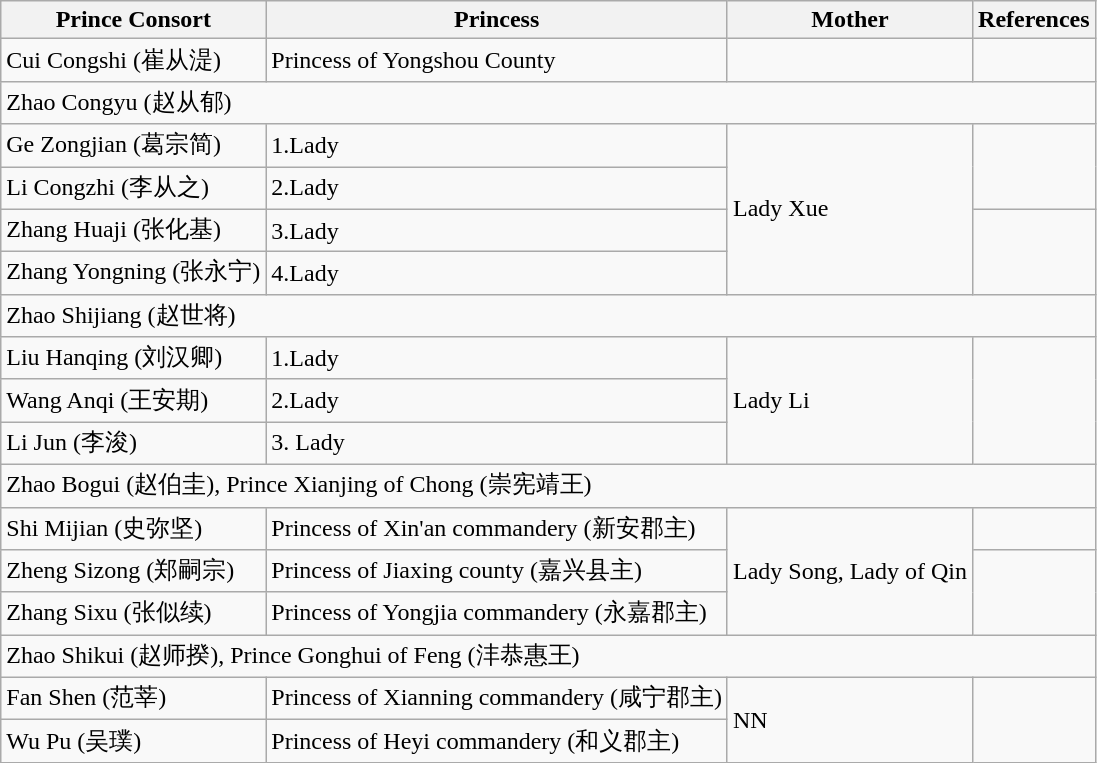<table class="wikitable">
<tr>
<th>Prince Consort</th>
<th>Princess</th>
<th>Mother</th>
<th>References</th>
</tr>
<tr>
<td>Cui Congshi (崔从湜)</td>
<td>Princess of Yongshou County</td>
<td></td>
<td></td>
</tr>
<tr>
<td colspan="4">Zhao Congyu (赵从郁)</td>
</tr>
<tr>
<td>Ge Zongjian (葛宗简)</td>
<td>1.Lady</td>
<td rowspan="4">Lady Xue</td>
<td rowspan="2"></td>
</tr>
<tr>
<td>Li Congzhi (李从之)</td>
<td>2.Lady</td>
</tr>
<tr>
<td>Zhang Huaji (张化基)</td>
<td>3.Lady</td>
<td rowspan="2"></td>
</tr>
<tr>
<td>Zhang Yongning (张永宁)</td>
<td>4.Lady</td>
</tr>
<tr>
<td colspan="4">Zhao Shijiang (赵世将)</td>
</tr>
<tr>
<td>Liu Hanqing (刘汉卿)</td>
<td>1.Lady</td>
<td rowspan="3">Lady Li</td>
<td rowspan="3"></td>
</tr>
<tr>
<td>Wang Anqi (王安期)</td>
<td>2.Lady</td>
</tr>
<tr>
<td>Li Jun (李浚)</td>
<td>3. Lady</td>
</tr>
<tr>
<td colspan="4">Zhao Bogui (赵伯圭), Prince Xianjing of Chong (崇宪靖王)</td>
</tr>
<tr>
<td>Shi Mijian (史弥坚)</td>
<td>Princess of Xin'an commandery (新安郡主)</td>
<td rowspan="3">Lady Song, Lady of Qin</td>
<td></td>
</tr>
<tr>
<td>Zheng Sizong (郑嗣宗)</td>
<td>Princess of Jiaxing county (嘉兴县主)</td>
<td rowspan="2"></td>
</tr>
<tr>
<td>Zhang Sixu (张似续)</td>
<td>Princess of Yongjia commandery (永嘉郡主)</td>
</tr>
<tr>
<td colspan="4">Zhao Shikui (赵师揆), Prince Gonghui of Feng (沣恭惠王)</td>
</tr>
<tr>
<td>Fan Shen (范莘)</td>
<td>Princess of Xianning commandery (咸宁郡主)</td>
<td rowspan="2">NN</td>
<td rowspan="2"></td>
</tr>
<tr>
<td>Wu Pu (吴璞)</td>
<td>Princess of Heyi commandery (和义郡主)</td>
</tr>
</table>
